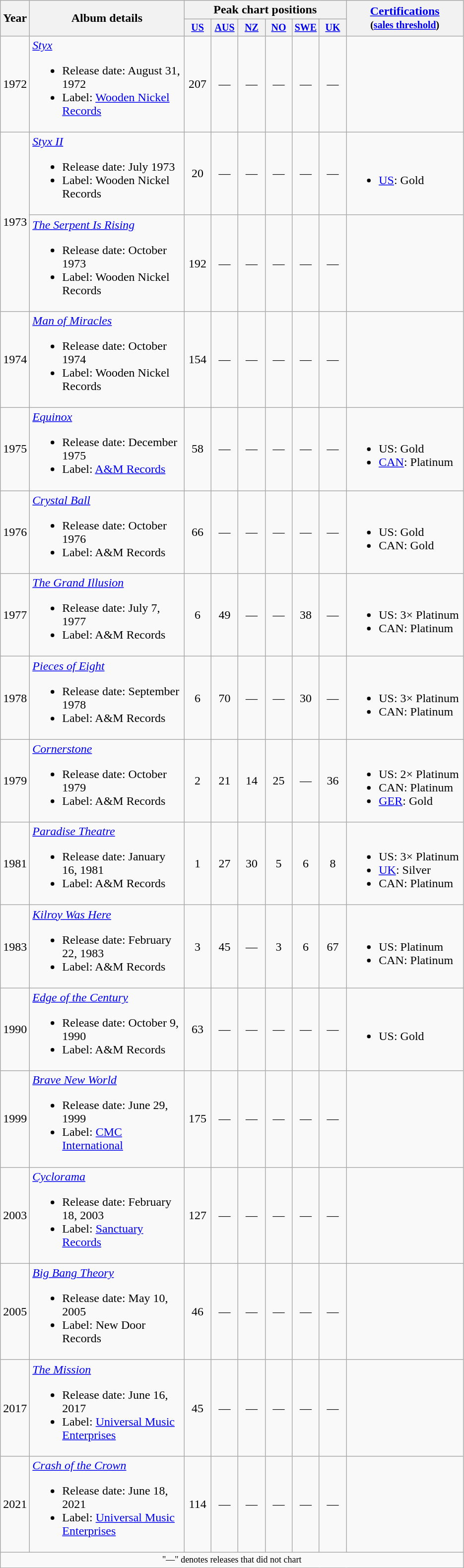<table class="wikitable" style="text-align:center;">
<tr>
<th rowspan="2">Year</th>
<th rowspan="2" style="width:200px;">Album details</th>
<th colspan="6">Peak chart positions</th>
<th rowspan="2" style="width:150px;"><a href='#'>Certifications</a><br><small>(<a href='#'>sales threshold</a>)</small></th>
</tr>
<tr style="font-size:smaller;">
<th width="30"><a href='#'>US</a><br></th>
<th width="30"><a href='#'>AUS</a><br></th>
<th width="30"><a href='#'>NZ</a><br></th>
<th width="30"><a href='#'>NO</a><br></th>
<th width="30"><a href='#'>SWE</a><br></th>
<th width="30"><a href='#'>UK</a><br></th>
</tr>
<tr>
<td>1972</td>
<td align="left"><em><a href='#'>Styx</a></em><br><ul><li>Release date: August 31, 1972</li><li>Label: <a href='#'>Wooden Nickel Records</a></li></ul></td>
<td>207<br></td>
<td>—</td>
<td>—</td>
<td>—</td>
<td>—</td>
<td>—</td>
<td></td>
</tr>
<tr>
<td rowspan="2">1973</td>
<td align="left"><em><a href='#'>Styx II</a></em><br><ul><li>Release date: July 1973</li><li>Label: Wooden Nickel Records</li></ul></td>
<td>20</td>
<td>—</td>
<td>—</td>
<td>—</td>
<td>—</td>
<td>—</td>
<td align="left"><br><ul><li><a href='#'>US</a>: Gold</li></ul></td>
</tr>
<tr>
<td align="left"><em><a href='#'>The Serpent Is Rising</a></em><br><ul><li>Release date: October 1973</li><li>Label: Wooden Nickel Records</li></ul></td>
<td>192</td>
<td>—</td>
<td>—</td>
<td>—</td>
<td>—</td>
<td>—</td>
<td></td>
</tr>
<tr>
<td>1974</td>
<td align="left"><em><a href='#'>Man of Miracles</a></em><br><ul><li>Release date: October 1974</li><li>Label: Wooden Nickel Records</li></ul></td>
<td>154</td>
<td>—</td>
<td>—</td>
<td>—</td>
<td>—</td>
<td>—</td>
<td></td>
</tr>
<tr>
<td>1975</td>
<td align="left"><em><a href='#'>Equinox</a></em><br><ul><li>Release date: December 1975</li><li>Label: <a href='#'>A&M Records</a></li></ul></td>
<td>58</td>
<td>—</td>
<td>—</td>
<td>—</td>
<td>—</td>
<td>—</td>
<td align="left"><br><ul><li>US: Gold</li><li><a href='#'>CAN</a>: Platinum</li></ul></td>
</tr>
<tr>
<td>1976</td>
<td align="left"><em><a href='#'>Crystal Ball</a></em><br><ul><li>Release date: October 1976</li><li>Label: A&M Records</li></ul></td>
<td>66</td>
<td>—</td>
<td>—</td>
<td>—</td>
<td>—</td>
<td>—</td>
<td align="left"><br><ul><li>US: Gold</li><li>CAN: Gold</li></ul></td>
</tr>
<tr>
<td>1977</td>
<td align="left"><em><a href='#'>The Grand Illusion</a></em><br><ul><li>Release date: July 7, 1977</li><li>Label: A&M Records</li></ul></td>
<td>6</td>
<td>49</td>
<td>—</td>
<td>—</td>
<td>38</td>
<td>—</td>
<td align="left"><br><ul><li>US: 3× Platinum</li><li>CAN: Platinum</li></ul></td>
</tr>
<tr>
<td>1978</td>
<td align="left"><em><a href='#'>Pieces of Eight</a></em><br><ul><li>Release date: September 1978</li><li>Label: A&M Records</li></ul></td>
<td>6</td>
<td>70</td>
<td>—</td>
<td>—</td>
<td>30</td>
<td>—</td>
<td align="left"><br><ul><li>US: 3× Platinum</li><li>CAN: Platinum</li></ul></td>
</tr>
<tr>
<td>1979</td>
<td align="left"><em><a href='#'>Cornerstone</a></em><br><ul><li>Release date: October 1979</li><li>Label: A&M Records</li></ul></td>
<td>2</td>
<td>21</td>
<td>14</td>
<td>25</td>
<td>—</td>
<td>36</td>
<td align="left"><br><ul><li>US: 2× Platinum</li><li>CAN: Platinum</li><li><a href='#'>GER</a>: Gold</li></ul></td>
</tr>
<tr>
<td>1981</td>
<td align="left"><em><a href='#'>Paradise Theatre</a></em><br><ul><li>Release date: January 16, 1981</li><li>Label: A&M Records</li></ul></td>
<td>1</td>
<td>27</td>
<td>30</td>
<td>5</td>
<td>6</td>
<td>8</td>
<td align="left"><br><ul><li>US: 3× Platinum</li><li><a href='#'>UK</a>: Silver</li><li>CAN: Platinum</li></ul></td>
</tr>
<tr>
<td>1983</td>
<td align="left"><em><a href='#'>Kilroy Was Here</a></em><br><ul><li>Release date: February 22, 1983</li><li>Label: A&M Records</li></ul></td>
<td>3</td>
<td>45</td>
<td>—</td>
<td>3</td>
<td>6</td>
<td>67</td>
<td align="left"><br><ul><li>US: Platinum</li><li>CAN: Platinum</li></ul></td>
</tr>
<tr>
<td>1990</td>
<td align="left"><em><a href='#'>Edge of the Century</a></em><br><ul><li>Release date: October 9, 1990</li><li>Label: A&M Records</li></ul></td>
<td>63</td>
<td>—</td>
<td>—</td>
<td>—</td>
<td>—</td>
<td>—</td>
<td align="left"><br><ul><li>US: Gold</li></ul></td>
</tr>
<tr>
<td>1999</td>
<td align="left"><em><a href='#'>Brave New World</a></em><br><ul><li>Release date: June 29, 1999</li><li>Label: <a href='#'>CMC International</a></li></ul></td>
<td>175</td>
<td>—</td>
<td>—</td>
<td>—</td>
<td>—</td>
<td>—</td>
<td></td>
</tr>
<tr>
<td>2003</td>
<td align="left"><em><a href='#'>Cyclorama</a></em><br><ul><li>Release date: February 18, 2003</li><li>Label: <a href='#'>Sanctuary Records</a></li></ul></td>
<td>127</td>
<td>—</td>
<td>—</td>
<td>—</td>
<td>—</td>
<td>—</td>
<td></td>
</tr>
<tr>
<td>2005</td>
<td align="left"><em><a href='#'>Big Bang Theory</a></em><br><ul><li>Release date: May 10, 2005</li><li>Label: New Door Records</li></ul></td>
<td>46</td>
<td>—</td>
<td>—</td>
<td>—</td>
<td>—</td>
<td>—</td>
<td></td>
</tr>
<tr>
<td>2017</td>
<td align="left"><em><a href='#'>The Mission</a></em><br><ul><li>Release date: June 16, 2017</li><li>Label: <a href='#'>Universal Music Enterprises</a></li></ul></td>
<td>45</td>
<td>—</td>
<td>—</td>
<td>—</td>
<td>—</td>
<td>—</td>
<td></td>
</tr>
<tr>
<td>2021</td>
<td align="left"><em><a href='#'>Crash of the Crown</a></em><br><ul><li>Release date: June 18, 2021</li><li>Label: <a href='#'>Universal Music Enterprises</a></li></ul></td>
<td>114<br></td>
<td>—</td>
<td>—</td>
<td>—</td>
<td>—</td>
<td>—</td>
<td></td>
</tr>
<tr>
<td colspan="11" style="font-size:9pt">"—" denotes releases that did not chart</td>
</tr>
</table>
